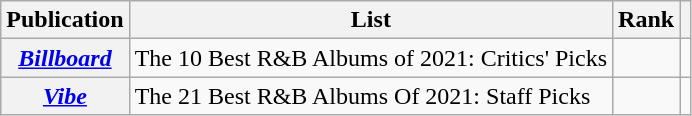<table class="wikitable sortable plainrowheaders">
<tr>
<th scope="col">Publication</th>
<th scope="col">List</th>
<th scope="col">Rank</th>
<th scope="col" class="unsortable"></th>
</tr>
<tr>
<th scope="row"><em><a href='#'>Billboard</a></em></th>
<td>The 10 Best R&B Albums of 2021: Critics' Picks</td>
<td></td>
<td></td>
</tr>
<tr>
<th scope="row"><em><a href='#'>Vibe</a></em></th>
<td>The 21 Best R&B Albums Of 2021: Staff Picks</td>
<td></td>
<td></td>
</tr>
</table>
